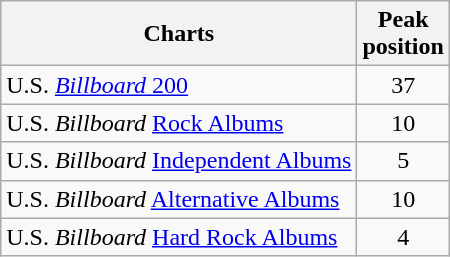<table class="wikitable sortable">
<tr>
<th align="left">Charts</th>
<th align="left">Peak<br>position</th>
</tr>
<tr>
<td>U.S. <a href='#'><em>Billboard</em> 200</a></td>
<td align="center">37</td>
</tr>
<tr>
<td>U.S. <em>Billboard</em> <a href='#'>Rock Albums</a></td>
<td align="center">10</td>
</tr>
<tr>
<td>U.S. <em>Billboard</em> <a href='#'>Independent Albums</a></td>
<td align="center">5</td>
</tr>
<tr>
<td>U.S. <em>Billboard</em> <a href='#'>Alternative Albums</a></td>
<td align="center">10</td>
</tr>
<tr>
<td>U.S. <em>Billboard</em> <a href='#'>Hard Rock Albums</a></td>
<td align="center">4</td>
</tr>
</table>
